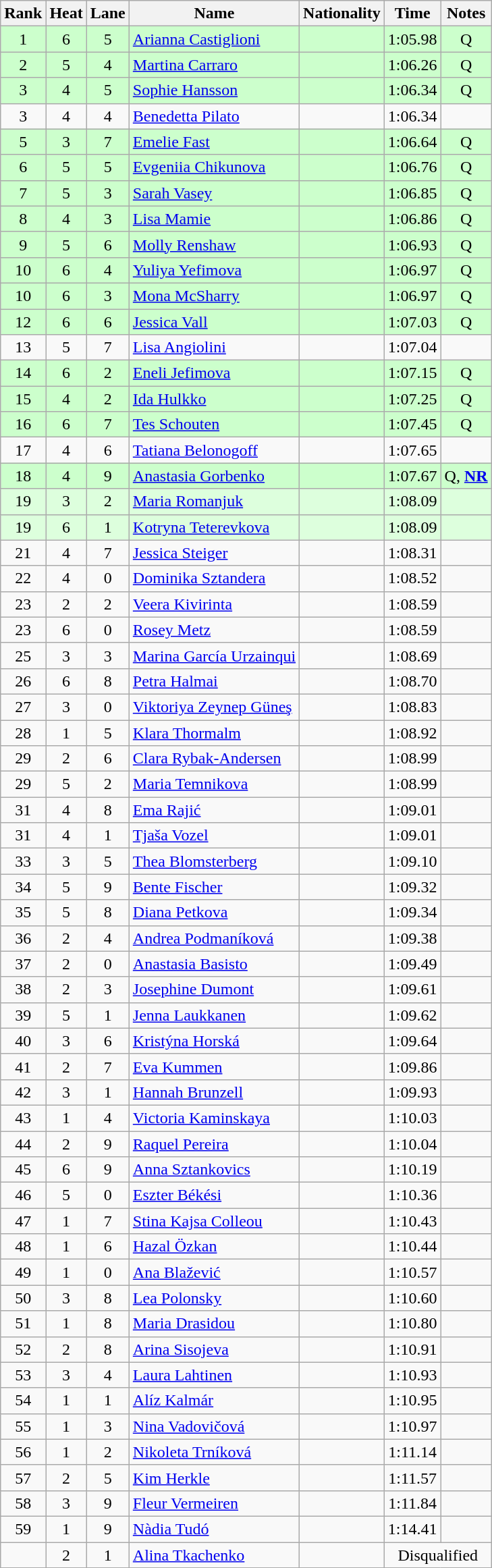<table class="wikitable sortable" style="text-align:center">
<tr>
<th>Rank</th>
<th>Heat</th>
<th>Lane</th>
<th>Name</th>
<th>Nationality</th>
<th>Time</th>
<th>Notes</th>
</tr>
<tr bgcolor=ccffcc>
<td>1</td>
<td>6</td>
<td>5</td>
<td align=left><a href='#'>Arianna Castiglioni</a></td>
<td align=left></td>
<td>1:05.98</td>
<td>Q</td>
</tr>
<tr bgcolor=ccffcc>
<td>2</td>
<td>5</td>
<td>4</td>
<td align=left><a href='#'>Martina Carraro</a></td>
<td align=left></td>
<td>1:06.26</td>
<td>Q</td>
</tr>
<tr bgcolor=ccffcc>
<td>3</td>
<td>4</td>
<td>5</td>
<td align=left><a href='#'>Sophie Hansson</a></td>
<td align=left></td>
<td>1:06.34</td>
<td>Q</td>
</tr>
<tr>
<td>3</td>
<td>4</td>
<td>4</td>
<td align=left><a href='#'>Benedetta Pilato</a></td>
<td align=left></td>
<td>1:06.34</td>
<td></td>
</tr>
<tr bgcolor=ccffcc>
<td>5</td>
<td>3</td>
<td>7</td>
<td align=left><a href='#'>Emelie Fast</a></td>
<td align=left></td>
<td>1:06.64</td>
<td>Q</td>
</tr>
<tr bgcolor=ccffcc>
<td>6</td>
<td>5</td>
<td>5</td>
<td align=left><a href='#'>Evgeniia Chikunova</a></td>
<td align=left></td>
<td>1:06.76</td>
<td>Q</td>
</tr>
<tr bgcolor=ccffcc>
<td>7</td>
<td>5</td>
<td>3</td>
<td align=left><a href='#'>Sarah Vasey</a></td>
<td align=left></td>
<td>1:06.85</td>
<td>Q</td>
</tr>
<tr bgcolor=ccffcc>
<td>8</td>
<td>4</td>
<td>3</td>
<td align=left><a href='#'>Lisa Mamie</a></td>
<td align=left></td>
<td>1:06.86</td>
<td>Q</td>
</tr>
<tr bgcolor=ccffcc>
<td>9</td>
<td>5</td>
<td>6</td>
<td align=left><a href='#'>Molly Renshaw</a></td>
<td align=left></td>
<td>1:06.93</td>
<td>Q</td>
</tr>
<tr bgcolor=ccffcc>
<td>10</td>
<td>6</td>
<td>4</td>
<td align=left><a href='#'>Yuliya Yefimova</a></td>
<td align=left></td>
<td>1:06.97</td>
<td>Q</td>
</tr>
<tr bgcolor=ccffcc>
<td>10</td>
<td>6</td>
<td>3</td>
<td align=left><a href='#'>Mona McSharry</a></td>
<td align=left></td>
<td>1:06.97</td>
<td>Q</td>
</tr>
<tr bgcolor=ccffcc>
<td>12</td>
<td>6</td>
<td>6</td>
<td align=left><a href='#'>Jessica Vall</a></td>
<td align=left></td>
<td>1:07.03</td>
<td>Q</td>
</tr>
<tr>
<td>13</td>
<td>5</td>
<td>7</td>
<td align=left><a href='#'>Lisa Angiolini</a></td>
<td align=left></td>
<td>1:07.04</td>
<td></td>
</tr>
<tr bgcolor=ccffcc>
<td>14</td>
<td>6</td>
<td>2</td>
<td align=left><a href='#'>Eneli Jefimova</a></td>
<td align=left></td>
<td>1:07.15</td>
<td>Q</td>
</tr>
<tr bgcolor=ccffcc>
<td>15</td>
<td>4</td>
<td>2</td>
<td align=left><a href='#'>Ida Hulkko</a></td>
<td align=left></td>
<td>1:07.25</td>
<td>Q</td>
</tr>
<tr bgcolor=ccffcc>
<td>16</td>
<td>6</td>
<td>7</td>
<td align=left><a href='#'>Tes Schouten</a></td>
<td align=left></td>
<td>1:07.45</td>
<td>Q</td>
</tr>
<tr>
<td>17</td>
<td>4</td>
<td>6</td>
<td align=left><a href='#'>Tatiana Belonogoff</a></td>
<td align=left></td>
<td>1:07.65</td>
<td></td>
</tr>
<tr bgcolor=ccffcc>
<td>18</td>
<td>4</td>
<td>9</td>
<td align=left><a href='#'>Anastasia Gorbenko</a></td>
<td align=left></td>
<td>1:07.67</td>
<td>Q, <strong><a href='#'>NR</a></strong></td>
</tr>
<tr bgcolor=ddffdd>
<td>19</td>
<td>3</td>
<td>2</td>
<td align=left><a href='#'>Maria Romanjuk</a></td>
<td align=left></td>
<td>1:08.09</td>
<td></td>
</tr>
<tr bgcolor=ddffdd>
<td>19</td>
<td>6</td>
<td>1</td>
<td align=left><a href='#'>Kotryna Teterevkova</a></td>
<td align=left></td>
<td>1:08.09</td>
<td></td>
</tr>
<tr>
<td>21</td>
<td>4</td>
<td>7</td>
<td align=left><a href='#'>Jessica Steiger</a></td>
<td align=left></td>
<td>1:08.31</td>
<td></td>
</tr>
<tr>
<td>22</td>
<td>4</td>
<td>0</td>
<td align=left><a href='#'>Dominika Sztandera</a></td>
<td align=left></td>
<td>1:08.52</td>
<td></td>
</tr>
<tr>
<td>23</td>
<td>2</td>
<td>2</td>
<td align=left><a href='#'>Veera Kivirinta</a></td>
<td align=left></td>
<td>1:08.59</td>
<td></td>
</tr>
<tr>
<td>23</td>
<td>6</td>
<td>0</td>
<td align=left><a href='#'>Rosey Metz</a></td>
<td align=left></td>
<td>1:08.59</td>
<td></td>
</tr>
<tr>
<td>25</td>
<td>3</td>
<td>3</td>
<td align=left><a href='#'>Marina García Urzainqui</a></td>
<td align=left></td>
<td>1:08.69</td>
<td></td>
</tr>
<tr>
<td>26</td>
<td>6</td>
<td>8</td>
<td align=left><a href='#'>Petra Halmai</a></td>
<td align=left></td>
<td>1:08.70</td>
<td></td>
</tr>
<tr>
<td>27</td>
<td>3</td>
<td>0</td>
<td align=left><a href='#'>Viktoriya Zeynep Güneş</a></td>
<td align=left></td>
<td>1:08.83</td>
<td></td>
</tr>
<tr>
<td>28</td>
<td>1</td>
<td>5</td>
<td align=left><a href='#'>Klara Thormalm</a></td>
<td align=left></td>
<td>1:08.92</td>
<td></td>
</tr>
<tr>
<td>29</td>
<td>2</td>
<td>6</td>
<td align=left><a href='#'>Clara Rybak-Andersen</a></td>
<td align=left></td>
<td>1:08.99</td>
<td></td>
</tr>
<tr>
<td>29</td>
<td>5</td>
<td>2</td>
<td align=left><a href='#'>Maria Temnikova</a></td>
<td align=left></td>
<td>1:08.99</td>
<td></td>
</tr>
<tr>
<td>31</td>
<td>4</td>
<td>8</td>
<td align=left><a href='#'>Ema Rajić</a></td>
<td align=left></td>
<td>1:09.01</td>
<td></td>
</tr>
<tr>
<td>31</td>
<td>4</td>
<td>1</td>
<td align=left><a href='#'>Tjaša Vozel</a></td>
<td align=left></td>
<td>1:09.01</td>
<td></td>
</tr>
<tr>
<td>33</td>
<td>3</td>
<td>5</td>
<td align=left><a href='#'>Thea Blomsterberg</a></td>
<td align=left></td>
<td>1:09.10</td>
<td></td>
</tr>
<tr>
<td>34</td>
<td>5</td>
<td>9</td>
<td align=left><a href='#'>Bente Fischer</a></td>
<td align=left></td>
<td>1:09.32</td>
<td></td>
</tr>
<tr>
<td>35</td>
<td>5</td>
<td>8</td>
<td align=left><a href='#'>Diana Petkova</a></td>
<td align=left></td>
<td>1:09.34</td>
<td></td>
</tr>
<tr>
<td>36</td>
<td>2</td>
<td>4</td>
<td align=left><a href='#'>Andrea Podmaníková</a></td>
<td align=left></td>
<td>1:09.38</td>
<td></td>
</tr>
<tr>
<td>37</td>
<td>2</td>
<td>0</td>
<td align=left><a href='#'>Anastasia Basisto</a></td>
<td align=left></td>
<td>1:09.49</td>
<td></td>
</tr>
<tr>
<td>38</td>
<td>2</td>
<td>3</td>
<td align=left><a href='#'>Josephine Dumont</a></td>
<td align=left></td>
<td>1:09.61</td>
<td></td>
</tr>
<tr>
<td>39</td>
<td>5</td>
<td>1</td>
<td align=left><a href='#'>Jenna Laukkanen</a></td>
<td align=left></td>
<td>1:09.62</td>
<td></td>
</tr>
<tr>
<td>40</td>
<td>3</td>
<td>6</td>
<td align=left><a href='#'>Kristýna Horská</a></td>
<td align=left></td>
<td>1:09.64</td>
<td></td>
</tr>
<tr>
<td>41</td>
<td>2</td>
<td>7</td>
<td align=left><a href='#'>Eva Kummen</a></td>
<td align=left></td>
<td>1:09.86</td>
<td></td>
</tr>
<tr>
<td>42</td>
<td>3</td>
<td>1</td>
<td align=left><a href='#'>Hannah Brunzell</a></td>
<td align=left></td>
<td>1:09.93</td>
<td></td>
</tr>
<tr>
<td>43</td>
<td>1</td>
<td>4</td>
<td align=left><a href='#'>Victoria Kaminskaya</a></td>
<td align=left></td>
<td>1:10.03</td>
<td></td>
</tr>
<tr>
<td>44</td>
<td>2</td>
<td>9</td>
<td align=left><a href='#'>Raquel Pereira</a></td>
<td align=left></td>
<td>1:10.04</td>
<td></td>
</tr>
<tr>
<td>45</td>
<td>6</td>
<td>9</td>
<td align=left><a href='#'>Anna Sztankovics</a></td>
<td align=left></td>
<td>1:10.19</td>
<td></td>
</tr>
<tr>
<td>46</td>
<td>5</td>
<td>0</td>
<td align=left><a href='#'>Eszter Békési</a></td>
<td align=left></td>
<td>1:10.36</td>
<td></td>
</tr>
<tr>
<td>47</td>
<td>1</td>
<td>7</td>
<td align=left><a href='#'>Stina Kajsa Colleou</a></td>
<td align=left></td>
<td>1:10.43</td>
<td></td>
</tr>
<tr>
<td>48</td>
<td>1</td>
<td>6</td>
<td align=left><a href='#'>Hazal Özkan</a></td>
<td align=left></td>
<td>1:10.44</td>
<td></td>
</tr>
<tr>
<td>49</td>
<td>1</td>
<td>0</td>
<td align=left><a href='#'>Ana Blažević</a></td>
<td align=left></td>
<td>1:10.57</td>
<td></td>
</tr>
<tr>
<td>50</td>
<td>3</td>
<td>8</td>
<td align=left><a href='#'>Lea Polonsky</a></td>
<td align=left></td>
<td>1:10.60</td>
<td></td>
</tr>
<tr>
<td>51</td>
<td>1</td>
<td>8</td>
<td align=left><a href='#'>Maria Drasidou</a></td>
<td align=left></td>
<td>1:10.80</td>
<td></td>
</tr>
<tr>
<td>52</td>
<td>2</td>
<td>8</td>
<td align=left><a href='#'>Arina Sisojeva</a></td>
<td align=left></td>
<td>1:10.91</td>
<td></td>
</tr>
<tr>
<td>53</td>
<td>3</td>
<td>4</td>
<td align=left><a href='#'>Laura Lahtinen</a></td>
<td align=left></td>
<td>1:10.93</td>
<td></td>
</tr>
<tr>
<td>54</td>
<td>1</td>
<td>1</td>
<td align=left><a href='#'>Alíz Kalmár</a></td>
<td align=left></td>
<td>1:10.95</td>
<td></td>
</tr>
<tr>
<td>55</td>
<td>1</td>
<td>3</td>
<td align=left><a href='#'>Nina Vadovičová</a></td>
<td align=left></td>
<td>1:10.97</td>
<td></td>
</tr>
<tr>
<td>56</td>
<td>1</td>
<td>2</td>
<td align=left><a href='#'>Nikoleta Trníková</a></td>
<td align=left></td>
<td>1:11.14</td>
<td></td>
</tr>
<tr>
<td>57</td>
<td>2</td>
<td>5</td>
<td align=left><a href='#'>Kim Herkle</a></td>
<td align=left></td>
<td>1:11.57</td>
<td></td>
</tr>
<tr>
<td>58</td>
<td>3</td>
<td>9</td>
<td align=left><a href='#'>Fleur Vermeiren</a></td>
<td align=left></td>
<td>1:11.84</td>
<td></td>
</tr>
<tr>
<td>59</td>
<td>1</td>
<td>9</td>
<td align=left><a href='#'>Nàdia Tudó</a></td>
<td align=left></td>
<td>1:14.41</td>
<td></td>
</tr>
<tr>
<td></td>
<td>2</td>
<td>1</td>
<td align=left><a href='#'>Alina Tkachenko</a></td>
<td align=left></td>
<td colspan=2>Disqualified</td>
</tr>
</table>
